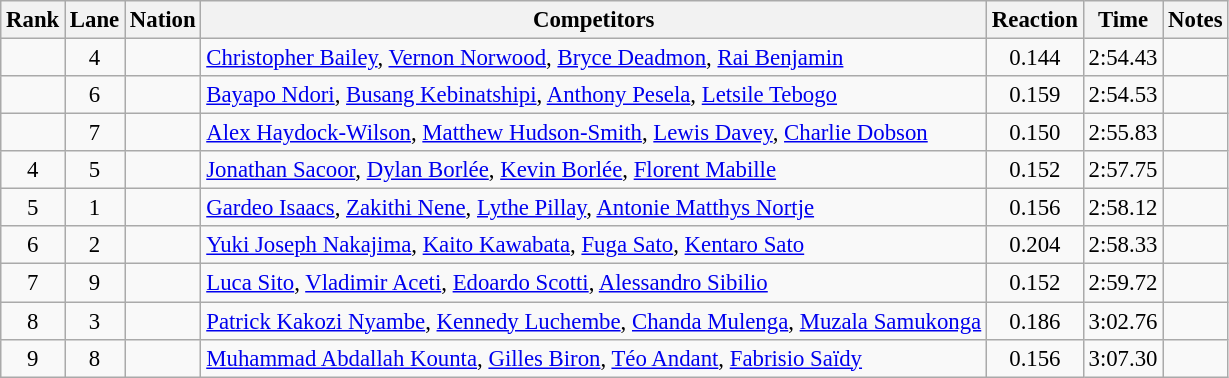<table class="wikitable sortable" style="text-align:center; font-size:95%">
<tr>
<th>Rank</th>
<th>Lane</th>
<th>Nation</th>
<th>Competitors</th>
<th>Reaction</th>
<th>Time</th>
<th>Notes</th>
</tr>
<tr>
<td></td>
<td>4</td>
<td align=left></td>
<td align=left><a href='#'>Christopher Bailey</a>, <a href='#'>Vernon Norwood</a>, <a href='#'>Bryce Deadmon</a>, <a href='#'>Rai Benjamin</a></td>
<td>0.144</td>
<td>2:54.43</td>
<td></td>
</tr>
<tr>
<td></td>
<td>6</td>
<td align=left></td>
<td align=left><a href='#'>Bayapo Ndori</a>, <a href='#'>Busang Kebinatshipi</a>, <a href='#'>Anthony Pesela</a>, <a href='#'>Letsile Tebogo</a></td>
<td>0.159</td>
<td>2:54.53</td>
<td></td>
</tr>
<tr>
<td></td>
<td>7</td>
<td align=left></td>
<td align=left><a href='#'>Alex Haydock-Wilson</a>, <a href='#'>Matthew Hudson-Smith</a>, <a href='#'>Lewis Davey</a>, <a href='#'>Charlie Dobson</a></td>
<td>0.150</td>
<td>2:55.83</td>
<td></td>
</tr>
<tr>
<td>4</td>
<td>5</td>
<td align=left></td>
<td align=left><a href='#'>Jonathan Sacoor</a>, <a href='#'>Dylan Borlée</a>, <a href='#'>Kevin Borlée</a>, <a href='#'>Florent Mabille</a></td>
<td>0.152</td>
<td>2:57.75</td>
<td></td>
</tr>
<tr>
<td>5</td>
<td>1</td>
<td align=left></td>
<td align=left><a href='#'>Gardeo Isaacs</a>, <a href='#'>Zakithi Nene</a>, <a href='#'>Lythe Pillay</a>, <a href='#'>Antonie Matthys Nortje</a></td>
<td>0.156</td>
<td>2:58.12</td>
<td></td>
</tr>
<tr>
<td>6</td>
<td>2</td>
<td align=left></td>
<td align=left><a href='#'>Yuki Joseph Nakajima</a>, <a href='#'>Kaito Kawabata</a>, <a href='#'>Fuga Sato</a>, <a href='#'>Kentaro Sato</a></td>
<td>0.204</td>
<td>2:58.33</td>
<td></td>
</tr>
<tr>
<td>7</td>
<td>9</td>
<td align=left></td>
<td align=left><a href='#'>Luca Sito</a>, <a href='#'>Vladimir Aceti</a>, <a href='#'>Edoardo Scotti</a>, <a href='#'>Alessandro Sibilio</a></td>
<td>0.152</td>
<td>2:59.72</td>
<td></td>
</tr>
<tr>
<td>8</td>
<td>3</td>
<td align=left></td>
<td align=left><a href='#'>Patrick Kakozi Nyambe</a>, <a href='#'>Kennedy Luchembe</a>, <a href='#'>Chanda Mulenga</a>, <a href='#'>Muzala Samukonga</a></td>
<td>0.186</td>
<td>3:02.76</td>
<td></td>
</tr>
<tr>
<td>9</td>
<td>8</td>
<td align=left></td>
<td align=left><a href='#'>Muhammad Abdallah Kounta</a>, <a href='#'>Gilles Biron</a>, <a href='#'>Téo Andant</a>, <a href='#'>Fabrisio Saïdy</a></td>
<td>0.156</td>
<td>3:07.30</td>
<td></td>
</tr>
</table>
